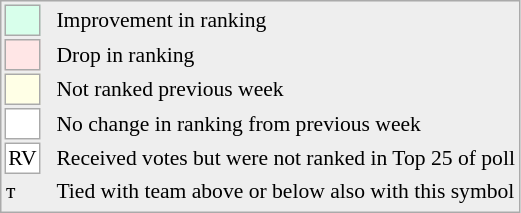<table style="font-size:90%; border:1px solid #aaa; white-space:nowrap; background:#eee;">
<tr>
<td style="background:#d8ffeb; width:20px; border:1px solid #aaa;"> </td>
<td rowspan=6> </td>
<td>Improvement in ranking</td>
</tr>
<tr>
<td style="background:#ffe6e6; width:20px; border:1px solid #aaa;"> </td>
<td>Drop in ranking</td>
</tr>
<tr>
<td style="background:#ffffe6; width:20px; border:1px solid #aaa;"> </td>
<td>Not ranked previous week</td>
</tr>
<tr>
<td style="background:#fff; width:20px; border:1px solid #aaa;"> </td>
<td>No change in ranking from previous week</td>
</tr>
<tr>
<td style="text-align:center; width:20px; border:1px solid #aaa; background:white;">RV</td>
<td>Received votes but were not ranked in Top 25 of poll</td>
</tr>
<tr>
<td>т</td>
<td>Tied with team above or below also with this symbol</td>
</tr>
<tr>
</tr>
</table>
